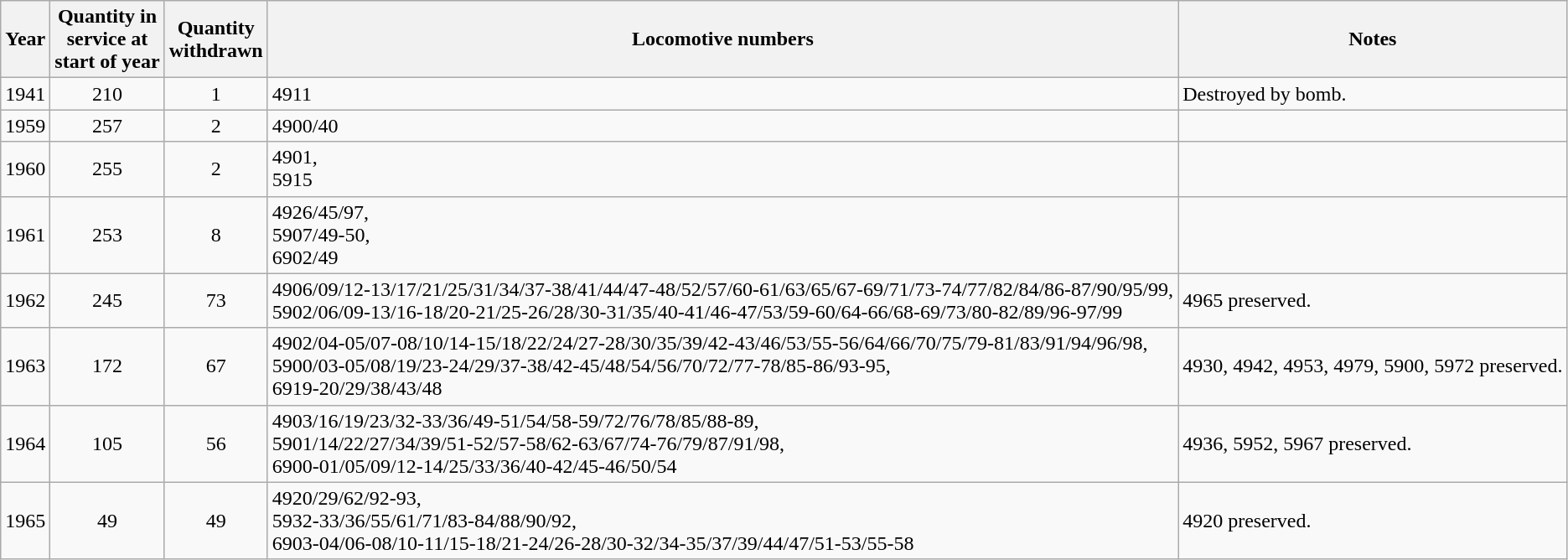<table class="wikitable" style=text-align:center>
<tr>
<th>Year</th>
<th>Quantity in<br>service at<br>start of year</th>
<th>Quantity<br>withdrawn</th>
<th>Locomotive numbers</th>
<th>Notes</th>
</tr>
<tr>
<td>1941</td>
<td>210</td>
<td>1</td>
<td align=left>4911</td>
<td align=left>Destroyed by bomb.</td>
</tr>
<tr>
<td>1959</td>
<td>257</td>
<td>2</td>
<td align=left>4900/40</td>
<td align=left></td>
</tr>
<tr>
<td>1960</td>
<td>255</td>
<td>2</td>
<td align=left>4901,<br>5915</td>
<td align=left></td>
</tr>
<tr>
<td>1961</td>
<td>253</td>
<td>8</td>
<td align=left>4926/45/97,<br>5907/49-50,<br>6902/49</td>
<td align=left></td>
</tr>
<tr>
<td>1962</td>
<td>245</td>
<td>73</td>
<td align=left>4906/09/12-13/17/21/25/31/34/37-38/41/44/47-48/52/57/60-61/63/65/67-69/71/73-74/77/82/84/86-87/90/95/99,<br>5902/06/09-13/16-18/20-21/25-26/28/30-31/35/40-41/46-47/53/59-60/64-66/68-69/73/80-82/89/96-97/99</td>
<td align=left>4965 preserved.</td>
</tr>
<tr>
<td>1963</td>
<td>172</td>
<td>67</td>
<td align=left>4902/04-05/07-08/10/14-15/18/22/24/27-28/30/35/39/42-43/46/53/55-56/64/66/70/75/79-81/83/91/94/96/98,<br>5900/03-05/08/19/23-24/29/37-38/42-45/48/54/56/70/72/77-78/85-86/93-95,<br>6919-20/29/38/43/48</td>
<td align=left>4930, 4942, 4953, 4979, 5900, 5972 preserved.</td>
</tr>
<tr>
<td>1964</td>
<td>105</td>
<td>56</td>
<td align=left>4903/16/19/23/32-33/36/49-51/54/58-59/72/76/78/85/88-89,<br>5901/14/22/27/34/39/51-52/57-58/62-63/67/74-76/79/87/91/98,<br>6900-01/05/09/12-14/25/33/36/40-42/45-46/50/54</td>
<td align=left>4936, 5952, 5967 preserved.</td>
</tr>
<tr>
<td>1965</td>
<td>49</td>
<td>49</td>
<td align=left>4920/29/62/92-93,<br>5932-33/36/55/61/71/83-84/88/90/92,<br>6903-04/06-08/10-11/15-18/21-24/26-28/30-32/34-35/37/39/44/47/51-53/55-58</td>
<td align=left>4920 preserved.</td>
</tr>
</table>
